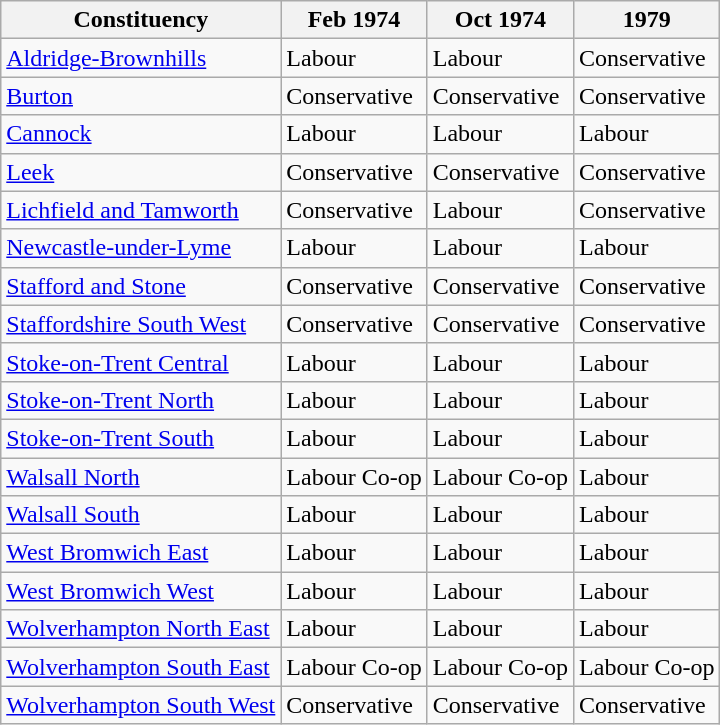<table class="wikitable">
<tr>
<th>Constituency</th>
<th>Feb 1974</th>
<th>Oct 1974</th>
<th>1979</th>
</tr>
<tr>
<td><a href='#'>Aldridge-Brownhills</a></td>
<td bgcolor=>Labour</td>
<td bgcolor=>Labour</td>
<td bgcolor=>Conservative</td>
</tr>
<tr>
<td><a href='#'>Burton</a></td>
<td bgcolor=>Conservative</td>
<td bgcolor=>Conservative</td>
<td bgcolor=>Conservative</td>
</tr>
<tr>
<td><a href='#'>Cannock</a></td>
<td bgcolor=>Labour</td>
<td bgcolor=>Labour</td>
<td bgcolor=>Labour</td>
</tr>
<tr>
<td><a href='#'>Leek</a></td>
<td bgcolor=>Conservative</td>
<td bgcolor=>Conservative</td>
<td bgcolor=>Conservative</td>
</tr>
<tr>
<td><a href='#'>Lichfield and Tamworth</a></td>
<td bgcolor=>Conservative</td>
<td bgcolor=>Labour</td>
<td bgcolor=>Conservative</td>
</tr>
<tr>
<td><a href='#'>Newcastle-under-Lyme</a></td>
<td bgcolor=>Labour</td>
<td bgcolor=>Labour</td>
<td bgcolor=>Labour</td>
</tr>
<tr>
<td><a href='#'>Stafford and Stone</a></td>
<td bgcolor=>Conservative</td>
<td bgcolor=>Conservative</td>
<td bgcolor=>Conservative</td>
</tr>
<tr>
<td><a href='#'>Staffordshire South West</a></td>
<td bgcolor=>Conservative</td>
<td bgcolor=>Conservative</td>
<td bgcolor=>Conservative</td>
</tr>
<tr>
<td><a href='#'>Stoke-on-Trent Central</a></td>
<td bgcolor=>Labour</td>
<td bgcolor=>Labour</td>
<td bgcolor=>Labour</td>
</tr>
<tr>
<td><a href='#'>Stoke-on-Trent North</a></td>
<td bgcolor=>Labour</td>
<td bgcolor=>Labour</td>
<td bgcolor=>Labour</td>
</tr>
<tr>
<td><a href='#'>Stoke-on-Trent South</a></td>
<td bgcolor=>Labour</td>
<td bgcolor=>Labour</td>
<td bgcolor=>Labour</td>
</tr>
<tr>
<td><a href='#'>Walsall North</a></td>
<td bgcolor=>Labour Co-op</td>
<td bgcolor=>Labour Co-op</td>
<td bgcolor=>Labour</td>
</tr>
<tr>
<td><a href='#'>Walsall South</a></td>
<td bgcolor=>Labour</td>
<td bgcolor=>Labour</td>
<td bgcolor=>Labour</td>
</tr>
<tr>
<td><a href='#'>West Bromwich East</a></td>
<td bgcolor=>Labour</td>
<td bgcolor=>Labour</td>
<td bgcolor=>Labour</td>
</tr>
<tr>
<td><a href='#'>West Bromwich West</a></td>
<td bgcolor=>Labour</td>
<td bgcolor=>Labour</td>
<td bgcolor=>Labour</td>
</tr>
<tr>
<td><a href='#'>Wolverhampton North East</a></td>
<td bgcolor=>Labour</td>
<td bgcolor=>Labour</td>
<td bgcolor=>Labour</td>
</tr>
<tr>
<td><a href='#'>Wolverhampton South East</a></td>
<td bgcolor=>Labour Co-op</td>
<td bgcolor=>Labour Co-op</td>
<td bgcolor=>Labour Co-op</td>
</tr>
<tr>
<td><a href='#'>Wolverhampton South West</a></td>
<td bgcolor=>Conservative</td>
<td bgcolor=>Conservative</td>
<td bgcolor=>Conservative</td>
</tr>
</table>
